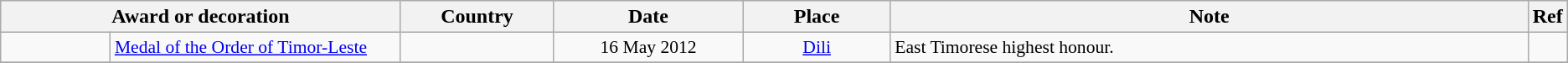<table class="wikitable" style="text-align:left;">
<tr ->
<th colspan=2 width="490px">Award or decoration</th>
<th width="110px">Country</th>
<th width="110px">Date</th>
<th width="110px">Place</th>
<th width="500px">Note</th>
<th>Ref</th>
</tr>
<tr>
<td width="80px"></td>
<td style="font-size:90%;"><a href='#'>Medal of the Order of Timor-Leste</a></td>
<td style="width:8em; font-size:90%;"></td>
<td align="center" style="width:10em; font-size:90%;">16 May 2012</td>
<td align="center" style="font-size:90%;"><a href='#'>Dili</a></td>
<td style="font-size:90%;">East Timorese highest honour.</td>
<td style="font-size:90%;"></td>
</tr>
<tr>
</tr>
</table>
